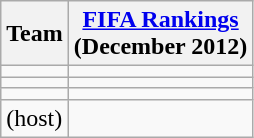<table class="wikitable sortable" style="text-align: left;">
<tr>
<th>Team</th>
<th><a href='#'>FIFA Rankings</a><br>(December 2012)</th>
</tr>
<tr>
<td></td>
<td></td>
</tr>
<tr>
<td></td>
<td></td>
</tr>
<tr>
<td></td>
<td></td>
</tr>
<tr>
<td> (host)</td>
<td></td>
</tr>
</table>
